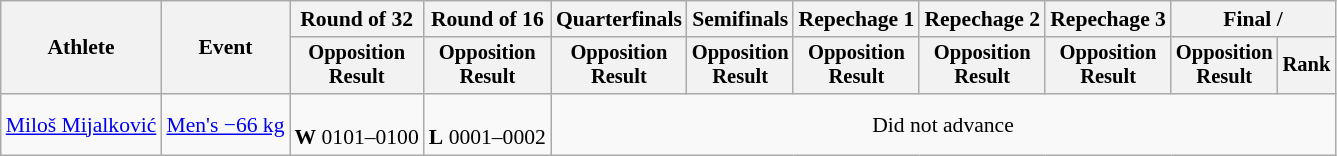<table class="wikitable" style="font-size:90%">
<tr>
<th rowspan="2">Athlete</th>
<th rowspan="2">Event</th>
<th>Round of 32</th>
<th>Round of 16</th>
<th>Quarterfinals</th>
<th>Semifinals</th>
<th>Repechage 1</th>
<th>Repechage 2</th>
<th>Repechage 3</th>
<th colspan=2>Final / </th>
</tr>
<tr style="font-size:95%">
<th>Opposition<br>Result</th>
<th>Opposition<br>Result</th>
<th>Opposition<br>Result</th>
<th>Opposition<br>Result</th>
<th>Opposition<br>Result</th>
<th>Opposition<br>Result</th>
<th>Opposition<br>Result</th>
<th>Opposition<br>Result</th>
<th>Rank</th>
</tr>
<tr align=center>
<td align=left><a href='#'>Miloš Mijalković</a></td>
<td align=left><a href='#'>Men's −66 kg</a></td>
<td><br><strong>W</strong> 0101–0100</td>
<td><br><strong>L</strong> 0001–0002</td>
<td colspan=7>Did not advance</td>
</tr>
</table>
